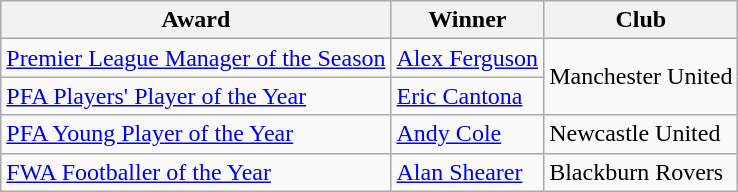<table class="wikitable">
<tr>
<th>Award</th>
<th>Winner</th>
<th>Club</th>
</tr>
<tr>
<td><a href='#'>Premier League Manager of the Season</a></td>
<td> <a href='#'>Alex Ferguson</a></td>
<td rowspan="2">Manchester United</td>
</tr>
<tr>
<td><a href='#'>PFA Players' Player of the Year</a></td>
<td> <a href='#'>Eric Cantona</a></td>
</tr>
<tr>
<td><a href='#'>PFA Young Player of the Year</a></td>
<td> <a href='#'>Andy Cole</a></td>
<td>Newcastle United</td>
</tr>
<tr>
<td><a href='#'>FWA Footballer of the Year</a></td>
<td> <a href='#'>Alan Shearer</a></td>
<td>Blackburn Rovers</td>
</tr>
</table>
